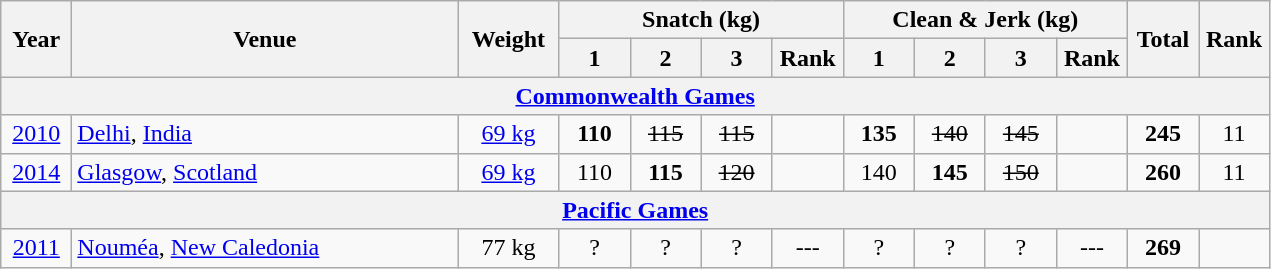<table class = "wikitable" style="text-align:center;">
<tr>
<th rowspan=2 width=40>Year</th>
<th rowspan=2 width=250>Venue</th>
<th rowspan=2 width=60>Weight</th>
<th colspan=4>Snatch (kg)</th>
<th colspan=4>Clean & Jerk (kg)</th>
<th rowspan=2 width=40>Total</th>
<th rowspan=2 width=40>Rank</th>
</tr>
<tr>
<th width=40>1</th>
<th width=40>2</th>
<th width=40>3</th>
<th width=40>Rank</th>
<th width=40>1</th>
<th width=40>2</th>
<th width=40>3</th>
<th width=40>Rank</th>
</tr>
<tr>
<th colspan=13><a href='#'>Commonwealth Games</a></th>
</tr>
<tr>
<td><a href='#'>2010</a></td>
<td align=left> <a href='#'>Delhi</a>, <a href='#'>India</a></td>
<td><a href='#'>69 kg</a></td>
<td><strong>110</strong></td>
<td><s>115</s></td>
<td><s>115</s></td>
<td></td>
<td><strong>135</strong></td>
<td><s>140</s></td>
<td><s>145</s></td>
<td></td>
<td><strong>245</strong></td>
<td>11</td>
</tr>
<tr>
<td><a href='#'>2014</a></td>
<td align=left> <a href='#'>Glasgow</a>, <a href='#'>Scotland</a></td>
<td><a href='#'>69 kg</a></td>
<td>110</td>
<td><strong>115</strong></td>
<td><s>120</s></td>
<td></td>
<td>140</td>
<td><strong>145</strong></td>
<td><s>150</s></td>
<td></td>
<td><strong>260</strong></td>
<td>11</td>
</tr>
<tr>
<th colspan=13><a href='#'>Pacific Games</a></th>
</tr>
<tr>
<td><a href='#'>2011</a></td>
<td align=left> <a href='#'>Nouméa</a>, <a href='#'>New Caledonia</a></td>
<td>77 kg</td>
<td>?</td>
<td>?</td>
<td>?</td>
<td>---</td>
<td>?</td>
<td>?</td>
<td>?</td>
<td>---</td>
<td><strong>269</strong></td>
<td></td>
</tr>
</table>
